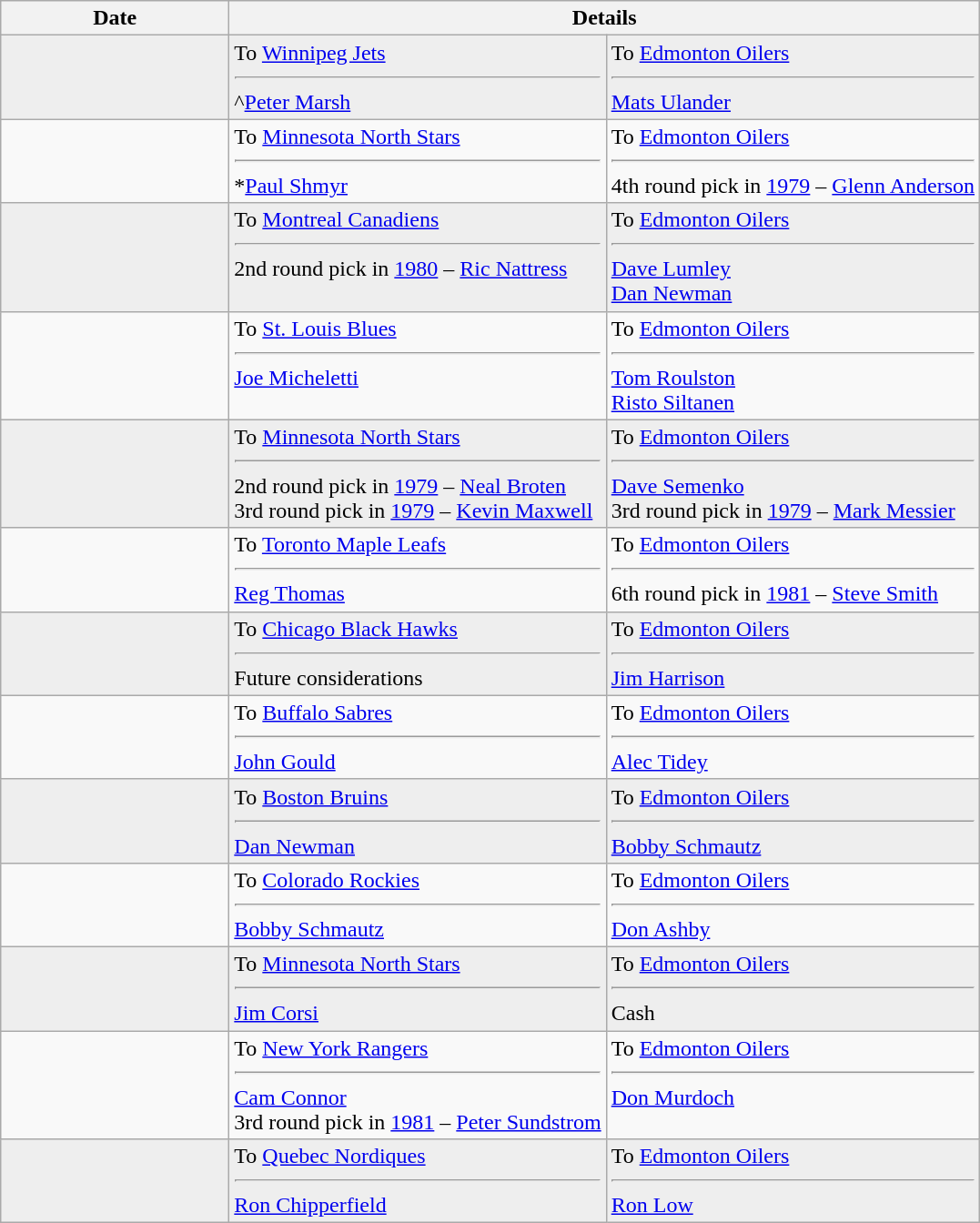<table class="wikitable">
<tr>
<th style="width: 10em;">Date</th>
<th colspan=2>Details</th>
</tr>
<tr style="background:#eee;">
<td></td>
<td valign="top">To <a href='#'>Winnipeg Jets</a><hr>^<a href='#'>Peter Marsh</a></td>
<td valign="top">To <a href='#'>Edmonton Oilers</a><hr><a href='#'>Mats Ulander</a></td>
</tr>
<tr>
<td></td>
<td valign="top">To <a href='#'>Minnesota North Stars</a><hr>*<a href='#'>Paul Shmyr</a></td>
<td valign="top">To <a href='#'>Edmonton Oilers</a><hr>4th round pick in <a href='#'>1979</a> – <a href='#'>Glenn Anderson</a></td>
</tr>
<tr style="background:#eee;">
<td></td>
<td valign="top">To <a href='#'>Montreal Canadiens</a><hr>2nd round pick in <a href='#'>1980</a> – <a href='#'>Ric Nattress</a></td>
<td valign="top">To <a href='#'>Edmonton Oilers</a><hr><a href='#'>Dave Lumley</a><br><a href='#'>Dan Newman</a></td>
</tr>
<tr>
<td></td>
<td valign="top">To <a href='#'>St. Louis Blues</a><hr><a href='#'>Joe Micheletti</a></td>
<td valign="top">To <a href='#'>Edmonton Oilers</a><hr><a href='#'>Tom Roulston</a><br><a href='#'>Risto Siltanen</a></td>
</tr>
<tr style="background:#eee;">
<td></td>
<td valign="top">To <a href='#'>Minnesota North Stars</a><hr>2nd round pick in <a href='#'>1979</a> – <a href='#'>Neal Broten</a><br>3rd round pick in <a href='#'>1979</a> – <a href='#'>Kevin Maxwell</a></td>
<td valign="top">To <a href='#'>Edmonton Oilers</a><hr><a href='#'>Dave Semenko</a><br>3rd round pick in <a href='#'>1979</a> – <a href='#'>Mark Messier</a></td>
</tr>
<tr>
<td></td>
<td valign="top">To <a href='#'>Toronto Maple Leafs</a><hr><a href='#'>Reg Thomas</a></td>
<td valign="top">To <a href='#'>Edmonton Oilers</a><hr>6th round pick in <a href='#'>1981</a> – <a href='#'>Steve Smith</a></td>
</tr>
<tr style="background:#eee;">
<td></td>
<td valign="top">To <a href='#'>Chicago Black Hawks</a><hr>Future considerations</td>
<td valign="top">To <a href='#'>Edmonton Oilers</a><hr><a href='#'>Jim Harrison</a></td>
</tr>
<tr>
<td></td>
<td valign="top">To <a href='#'>Buffalo Sabres</a><hr><a href='#'>John Gould</a></td>
<td valign="top">To <a href='#'>Edmonton Oilers</a><hr><a href='#'>Alec Tidey</a></td>
</tr>
<tr style="background:#eee;">
<td></td>
<td valign="top">To <a href='#'>Boston Bruins</a><hr><a href='#'>Dan Newman</a></td>
<td valign="top">To <a href='#'>Edmonton Oilers</a><hr><a href='#'>Bobby Schmautz</a></td>
</tr>
<tr>
<td></td>
<td valign="top">To <a href='#'>Colorado Rockies</a><hr><a href='#'>Bobby Schmautz</a></td>
<td valign="top">To <a href='#'>Edmonton Oilers</a><hr><a href='#'>Don Ashby</a></td>
</tr>
<tr style="background:#eee;">
<td></td>
<td valign="top">To <a href='#'>Minnesota North Stars</a><hr><a href='#'>Jim Corsi</a></td>
<td valign="top">To <a href='#'>Edmonton Oilers</a><hr>Cash</td>
</tr>
<tr>
<td></td>
<td valign="top">To <a href='#'>New York Rangers</a><hr><a href='#'>Cam Connor</a><br>3rd round pick in <a href='#'>1981</a> – <a href='#'>Peter Sundstrom</a></td>
<td valign="top">To <a href='#'>Edmonton Oilers</a><hr><a href='#'>Don Murdoch</a></td>
</tr>
<tr style="background:#eee;">
<td></td>
<td valign="top">To <a href='#'>Quebec Nordiques</a><hr><a href='#'>Ron Chipperfield</a></td>
<td valign="top">To <a href='#'>Edmonton Oilers</a><hr><a href='#'>Ron Low</a></td>
</tr>
</table>
